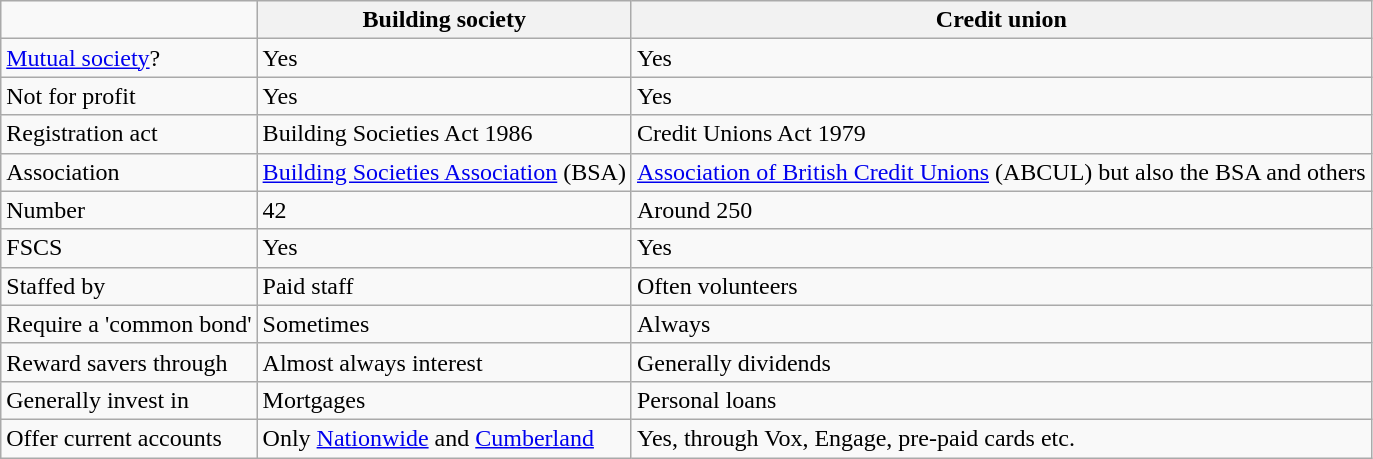<table class="wikitable">
<tr>
<td></td>
<th>Building society</th>
<th>Credit union</th>
</tr>
<tr>
<td><a href='#'>Mutual society</a>?</td>
<td>Yes</td>
<td>Yes</td>
</tr>
<tr>
<td>Not for profit</td>
<td>Yes</td>
<td>Yes</td>
</tr>
<tr>
<td>Registration act</td>
<td>Building Societies Act 1986</td>
<td>Credit Unions Act 1979</td>
</tr>
<tr>
<td>Association</td>
<td><a href='#'>Building Societies Association</a> (BSA)</td>
<td><a href='#'>Association of British Credit Unions</a> (ABCUL) but also the BSA and others</td>
</tr>
<tr>
<td>Number</td>
<td>42</td>
<td>Around 250</td>
</tr>
<tr>
<td>FSCS</td>
<td>Yes</td>
<td>Yes</td>
</tr>
<tr>
<td>Staffed by</td>
<td>Paid staff</td>
<td>Often volunteers</td>
</tr>
<tr>
<td>Require a 'common bond'</td>
<td>Sometimes</td>
<td>Always</td>
</tr>
<tr>
<td>Reward savers through</td>
<td>Almost always interest</td>
<td>Generally dividends</td>
</tr>
<tr>
<td>Generally invest in</td>
<td>Mortgages</td>
<td>Personal loans</td>
</tr>
<tr>
<td>Offer current accounts</td>
<td>Only <a href='#'>Nationwide</a> and <a href='#'>Cumberland</a></td>
<td>Yes, through Vox, Engage, pre-paid cards etc.</td>
</tr>
</table>
